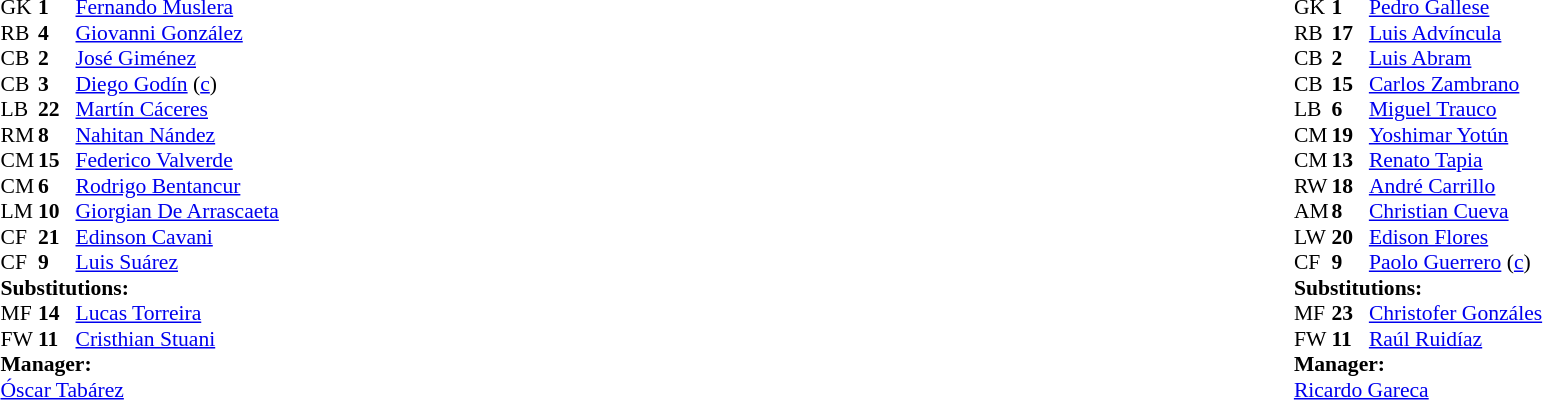<table width="100%">
<tr>
<td valign="top" width="40%"><br><table style="font-size:90%" cellspacing="0" cellpadding="0">
<tr>
<th width=25></th>
<th width=25></th>
</tr>
<tr>
<td>GK</td>
<td><strong>1</strong></td>
<td><a href='#'>Fernando Muslera</a></td>
</tr>
<tr>
<td>RB</td>
<td><strong>4</strong></td>
<td><a href='#'>Giovanni González</a></td>
</tr>
<tr>
<td>CB</td>
<td><strong>2</strong></td>
<td><a href='#'>José Giménez</a></td>
</tr>
<tr>
<td>CB</td>
<td><strong>3</strong></td>
<td><a href='#'>Diego Godín</a> (<a href='#'>c</a>)</td>
<td></td>
</tr>
<tr>
<td>LB</td>
<td><strong>22</strong></td>
<td><a href='#'>Martín Cáceres</a></td>
</tr>
<tr>
<td>RM</td>
<td><strong>8</strong></td>
<td><a href='#'>Nahitan Nández</a></td>
<td></td>
<td></td>
</tr>
<tr>
<td>CM</td>
<td><strong>15</strong></td>
<td><a href='#'>Federico Valverde</a></td>
<td></td>
<td></td>
</tr>
<tr>
<td>CM</td>
<td><strong>6</strong></td>
<td><a href='#'>Rodrigo Bentancur</a></td>
</tr>
<tr>
<td>LM</td>
<td><strong>10</strong></td>
<td><a href='#'>Giorgian De Arrascaeta</a></td>
</tr>
<tr>
<td>CF</td>
<td><strong>21</strong></td>
<td><a href='#'>Edinson Cavani</a></td>
</tr>
<tr>
<td>CF</td>
<td><strong>9</strong></td>
<td><a href='#'>Luis Suárez</a></td>
</tr>
<tr>
<td colspan=3><strong>Substitutions:</strong></td>
</tr>
<tr>
<td>MF</td>
<td><strong>14</strong></td>
<td><a href='#'>Lucas Torreira</a></td>
<td></td>
<td></td>
</tr>
<tr>
<td>FW</td>
<td><strong>11</strong></td>
<td><a href='#'>Cristhian Stuani</a></td>
<td></td>
<td></td>
</tr>
<tr>
<td colspan=3><strong>Manager:</strong></td>
</tr>
<tr>
<td colspan=3><a href='#'>Óscar Tabárez</a></td>
</tr>
</table>
</td>
<td valign="top"></td>
<td valign="top" width="50%"><br><table style="font-size:90%; margin:auto" cellspacing="0" cellpadding="0">
<tr>
<th width=25></th>
<th width=25></th>
</tr>
<tr>
<td>GK</td>
<td><strong>1</strong></td>
<td><a href='#'>Pedro Gallese</a></td>
</tr>
<tr>
<td>RB</td>
<td><strong>17</strong></td>
<td><a href='#'>Luis Advíncula</a></td>
</tr>
<tr>
<td>CB</td>
<td><strong>2</strong></td>
<td><a href='#'>Luis Abram</a></td>
</tr>
<tr>
<td>CB</td>
<td><strong>15</strong></td>
<td><a href='#'>Carlos Zambrano</a></td>
<td></td>
</tr>
<tr>
<td>LB</td>
<td><strong>6</strong></td>
<td><a href='#'>Miguel Trauco</a></td>
</tr>
<tr>
<td>CM</td>
<td><strong>19</strong></td>
<td><a href='#'>Yoshimar Yotún</a></td>
</tr>
<tr>
<td>CM</td>
<td><strong>13</strong></td>
<td><a href='#'>Renato Tapia</a></td>
</tr>
<tr>
<td>RW</td>
<td><strong>18</strong></td>
<td><a href='#'>André Carrillo</a></td>
<td></td>
<td></td>
</tr>
<tr>
<td>AM</td>
<td><strong>8</strong></td>
<td><a href='#'>Christian Cueva</a></td>
<td></td>
<td></td>
</tr>
<tr>
<td>LW</td>
<td><strong>20</strong></td>
<td><a href='#'>Edison Flores</a></td>
</tr>
<tr>
<td>CF</td>
<td><strong>9</strong></td>
<td><a href='#'>Paolo Guerrero</a> (<a href='#'>c</a>)</td>
</tr>
<tr>
<td colspan=3><strong>Substitutions:</strong></td>
</tr>
<tr>
<td>MF</td>
<td><strong>23</strong></td>
<td><a href='#'>Christofer Gonzáles</a></td>
<td></td>
<td></td>
</tr>
<tr>
<td>FW</td>
<td><strong>11</strong></td>
<td><a href='#'>Raúl Ruidíaz</a></td>
<td></td>
<td></td>
</tr>
<tr>
<td colspan=3><strong>Manager:</strong></td>
</tr>
<tr>
<td colspan=3> <a href='#'>Ricardo Gareca</a></td>
</tr>
</table>
</td>
</tr>
</table>
